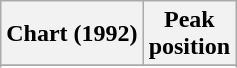<table class="wikitable sortable plainrowheaders">
<tr>
<th>Chart (1992)</th>
<th>Peak<br>position</th>
</tr>
<tr>
</tr>
<tr>
</tr>
</table>
